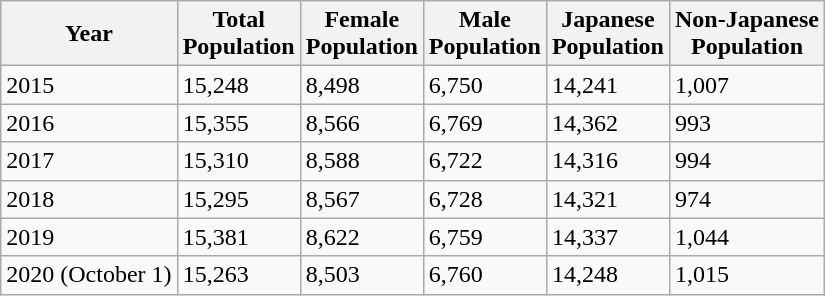<table class="wikitable">
<tr>
<th>Year</th>
<th>Total<br>Population</th>
<th>Female<br>Population</th>
<th>Male<br>Population</th>
<th>Japanese<br>Population</th>
<th>Non-Japanese<br>Population</th>
</tr>
<tr>
<td>2015</td>
<td>15,248</td>
<td>8,498</td>
<td>6,750</td>
<td>14,241</td>
<td>1,007</td>
</tr>
<tr>
<td>2016</td>
<td>15,355</td>
<td>8,566</td>
<td>6,769</td>
<td>14,362</td>
<td>993</td>
</tr>
<tr>
<td>2017</td>
<td>15,310</td>
<td>8,588</td>
<td>6,722</td>
<td>14,316</td>
<td>994</td>
</tr>
<tr>
<td>2018</td>
<td>15,295</td>
<td>8,567</td>
<td>6,728</td>
<td>14,321</td>
<td>974</td>
</tr>
<tr>
<td>2019</td>
<td>15,381</td>
<td>8,622</td>
<td>6,759</td>
<td>14,337</td>
<td>1,044</td>
</tr>
<tr>
<td>2020 (October 1)</td>
<td>15,263</td>
<td>8,503</td>
<td>6,760</td>
<td>14,248</td>
<td>1,015</td>
</tr>
</table>
